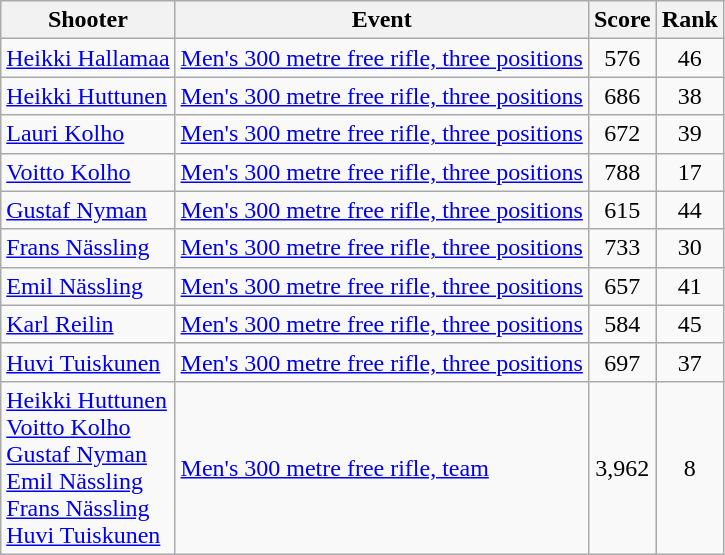<table class="wikitable">
<tr>
<th>Shooter</th>
<th>Event</th>
<th>Score</th>
<th>Rank</th>
</tr>
<tr align=center>
<td align=left><a href='#'>Heikki Hallamaa</a></td>
<td align=left><a href='#'>Men's 300 metre free rifle, three positions</a></td>
<td>576</td>
<td>46</td>
</tr>
<tr align=center>
<td align=left><a href='#'>Heikki Huttunen</a></td>
<td align=left><a href='#'>Men's 300 metre free rifle, three positions</a></td>
<td>686</td>
<td>38</td>
</tr>
<tr align=center>
<td align=left><a href='#'>Lauri Kolho</a></td>
<td align=left><a href='#'>Men's 300 metre free rifle, three positions</a></td>
<td>672</td>
<td>39</td>
</tr>
<tr align=center>
<td align=left><a href='#'>Voitto Kolho</a></td>
<td align=left><a href='#'>Men's 300 metre free rifle, three positions</a></td>
<td>788</td>
<td>17</td>
</tr>
<tr align=center>
<td align=left><a href='#'>Gustaf Nyman</a></td>
<td align=left><a href='#'>Men's 300 metre free rifle, three positions</a></td>
<td>615</td>
<td>44</td>
</tr>
<tr align=center>
<td align=left><a href='#'>Frans Nässling</a></td>
<td align=left><a href='#'>Men's 300 metre free rifle, three positions</a></td>
<td>733</td>
<td>30</td>
</tr>
<tr align=center>
<td align=left><a href='#'>Emil Nässling</a></td>
<td align=left><a href='#'>Men's 300 metre free rifle, three positions</a></td>
<td>657</td>
<td>41</td>
</tr>
<tr align=center>
<td align=left><a href='#'>Karl Reilin</a></td>
<td align=left><a href='#'>Men's 300 metre free rifle, three positions</a></td>
<td>584</td>
<td>45</td>
</tr>
<tr align=center>
<td align=left><a href='#'>Huvi Tuiskunen</a></td>
<td align=left><a href='#'>Men's 300 metre free rifle, three positions</a></td>
<td>697</td>
<td>37</td>
</tr>
<tr align=center>
<td align=left><a href='#'>Heikki Huttunen</a><br><a href='#'>Voitto Kolho</a><br><a href='#'>Gustaf Nyman</a><br><a href='#'>Emil Nässling</a><br><a href='#'>Frans Nässling</a><br><a href='#'>Huvi Tuiskunen</a></td>
<td align=left><a href='#'>Men's 300 metre free rifle, team</a></td>
<td>3,962</td>
<td>8</td>
</tr>
</table>
